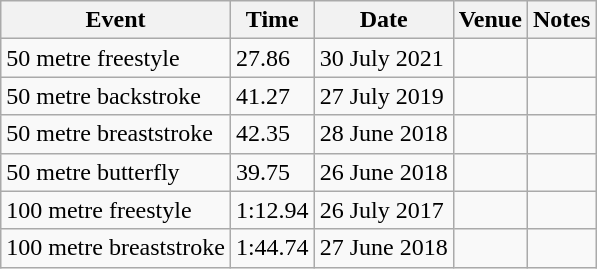<table class="wikitable">
<tr>
<th>Event</th>
<th>Time</th>
<th>Date</th>
<th>Venue</th>
<th>Notes</th>
</tr>
<tr>
<td>50 metre freestyle</td>
<td>27.86</td>
<td>30 July 2021</td>
<td></td>
<td></td>
</tr>
<tr>
<td>50 metre backstroke</td>
<td>41.27</td>
<td>27 July 2019</td>
<td></td>
<td></td>
</tr>
<tr>
<td>50 metre breaststroke</td>
<td>42.35</td>
<td>28 June 2018</td>
<td></td>
<td></td>
</tr>
<tr>
<td>50 metre butterfly</td>
<td>39.75</td>
<td>26 June 2018</td>
<td></td>
<td></td>
</tr>
<tr>
<td>100 metre freestyle</td>
<td>1:12.94</td>
<td>26 July 2017</td>
<td></td>
<td></td>
</tr>
<tr>
<td>100 metre breaststroke</td>
<td>1:44.74</td>
<td>27 June 2018</td>
<td></td>
<td></td>
</tr>
</table>
